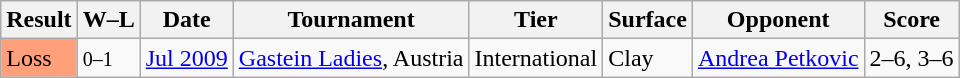<table class="sortable wikitable">
<tr>
<th>Result</th>
<th class="unsortable">W–L</th>
<th>Date</th>
<th>Tournament</th>
<th>Tier</th>
<th>Surface</th>
<th>Opponent</th>
<th class="unsortable">Score</th>
</tr>
<tr>
<td style="background:#ffa07a;">Loss</td>
<td><small>0–1</small></td>
<td><a href='#'>Jul 2009</a></td>
<td><a href='#'>Gastein Ladies</a>, Austria</td>
<td>International</td>
<td>Clay</td>
<td> <a href='#'>Andrea Petkovic</a></td>
<td>2–6, 3–6</td>
</tr>
</table>
